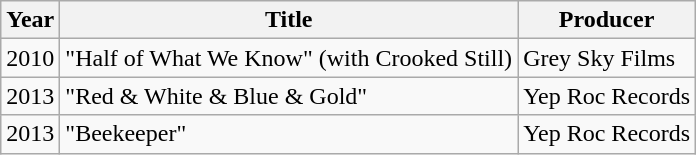<table class="wikitable">
<tr>
<th>Year</th>
<th>Title</th>
<th>Producer</th>
</tr>
<tr>
<td>2010</td>
<td>"Half of What We Know" (with Crooked Still)</td>
<td>Grey Sky Films</td>
</tr>
<tr>
<td>2013</td>
<td>"Red & White & Blue & Gold"</td>
<td>Yep Roc Records</td>
</tr>
<tr>
<td>2013</td>
<td>"Beekeeper"</td>
<td>Yep Roc Records</td>
</tr>
</table>
